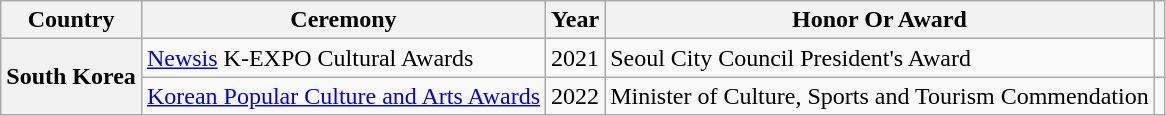<table class="wikitable plainrowheaders" style="margin-right: 0;">
<tr>
<th scope="col">Country</th>
<th scope="col">Ceremony</th>
<th scope="col">Year</th>
<th scope="col">Honor Or Award</th>
<th scope="col" class="unsortable"></th>
</tr>
<tr>
<th rowspan="2" scope="row">South Korea</th>
<td><a href='#'>Newsis</a> K-EXPO Cultural Awards</td>
<td style="text-align:center">2021</td>
<td>Seoul City Council President's Award</td>
<td style="text-align:center"></td>
</tr>
<tr>
<td><a href='#'>Korean Popular Culture and Arts Awards</a></td>
<td style="text-align:center">2022</td>
<td>Minister of Culture, Sports and Tourism Commendation</td>
<td style="text-align:center"></td>
</tr>
</table>
